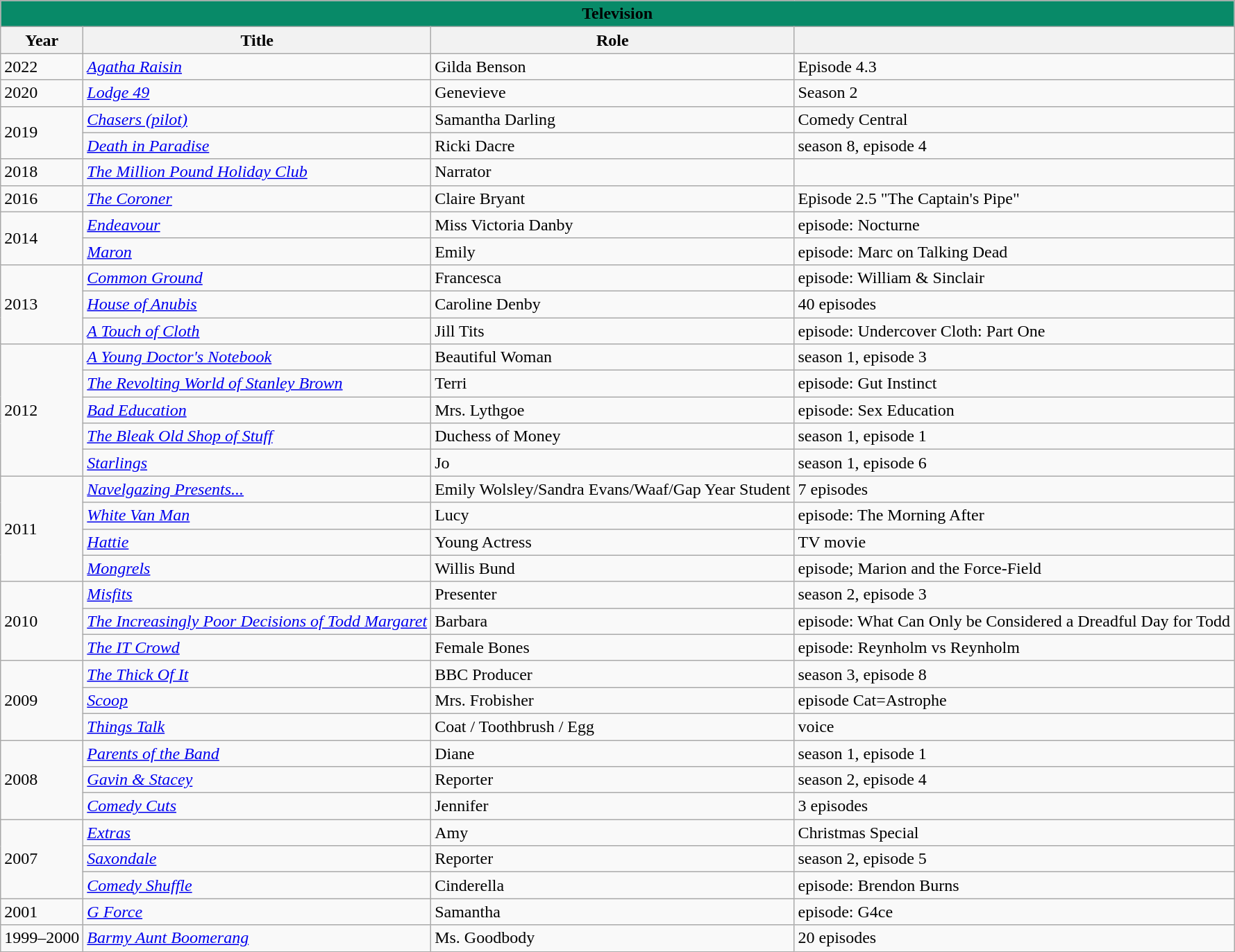<table class="wikitable sortable">
<tr>
<th colspan=4 style="background:#088A68;">Television</th>
</tr>
<tr>
<th>Year</th>
<th>Title</th>
<th>Role</th>
<th></th>
</tr>
<tr>
<td>2022</td>
<td><em><a href='#'>Agatha Raisin</a></em></td>
<td>Gilda Benson</td>
<td>Episode 4.3</td>
</tr>
<tr>
<td>2020</td>
<td><em><a href='#'>Lodge 49</a></em></td>
<td>Genevieve</td>
<td>Season 2</td>
</tr>
<tr>
<td rowspan="2">2019</td>
<td><em><a href='#'>Chasers (pilot)</a></em></td>
<td>Samantha Darling</td>
<td>Comedy Central</td>
</tr>
<tr>
<td><em><a href='#'>Death in Paradise</a></em></td>
<td>Ricki Dacre</td>
<td>season 8, episode 4</td>
</tr>
<tr>
<td>2018</td>
<td><em><a href='#'>The Million Pound Holiday Club</a></em></td>
<td>Narrator</td>
<td></td>
</tr>
<tr>
<td>2016</td>
<td><em><a href='#'>The Coroner</a></em></td>
<td>Claire Bryant</td>
<td>Episode 2.5 "The Captain's Pipe"</td>
</tr>
<tr>
<td rowspan="2">2014</td>
<td><em><a href='#'>Endeavour</a></em></td>
<td>Miss Victoria Danby</td>
<td>episode: Nocturne</td>
</tr>
<tr>
<td><em><a href='#'>Maron</a></em></td>
<td>Emily</td>
<td>episode: Marc on Talking Dead</td>
</tr>
<tr>
<td rowspan="3">2013</td>
<td><em><a href='#'>Common Ground</a></em></td>
<td>Francesca</td>
<td>episode: William & Sinclair</td>
</tr>
<tr>
<td><em><a href='#'>House of Anubis</a></em></td>
<td>Caroline Denby</td>
<td>40 episodes</td>
</tr>
<tr>
<td><em><a href='#'>A Touch of Cloth</a></em></td>
<td>Jill Tits</td>
<td>episode: Undercover Cloth: Part One</td>
</tr>
<tr>
<td rowspan="5">2012</td>
<td><em><a href='#'>A Young Doctor's Notebook</a></em></td>
<td>Beautiful Woman</td>
<td>season 1, episode 3</td>
</tr>
<tr>
<td><em><a href='#'>The Revolting World of Stanley Brown</a></em></td>
<td>Terri</td>
<td>episode: Gut Instinct</td>
</tr>
<tr>
<td><em><a href='#'>Bad Education</a></em></td>
<td>Mrs. Lythgoe</td>
<td>episode: Sex Education</td>
</tr>
<tr>
<td><em><a href='#'>The Bleak Old Shop of Stuff</a></em></td>
<td>Duchess of Money</td>
<td>season 1, episode 1</td>
</tr>
<tr>
<td><em><a href='#'>Starlings</a></em></td>
<td>Jo</td>
<td>season 1, episode 6</td>
</tr>
<tr>
<td rowspan="4">2011</td>
<td><em><a href='#'>Navelgazing Presents...</a></em></td>
<td>Emily Wolsley/Sandra Evans/Waaf/Gap Year Student</td>
<td>7 episodes</td>
</tr>
<tr>
<td><em><a href='#'>White Van Man</a></em></td>
<td>Lucy</td>
<td>episode: The Morning After</td>
</tr>
<tr>
<td><em><a href='#'>Hattie</a></em></td>
<td>Young Actress</td>
<td>TV movie</td>
</tr>
<tr>
<td><em><a href='#'>Mongrels</a></em></td>
<td>Willis Bund</td>
<td>episode; Marion and the Force-Field</td>
</tr>
<tr>
<td rowspan="3">2010</td>
<td><em><a href='#'>Misfits</a></em></td>
<td>Presenter</td>
<td>season 2, episode 3</td>
</tr>
<tr>
<td><em><a href='#'>The Increasingly Poor Decisions of Todd Margaret</a></em></td>
<td>Barbara</td>
<td>episode: What Can Only be Considered a Dreadful Day for Todd</td>
</tr>
<tr>
<td><em><a href='#'>The IT Crowd</a></em></td>
<td>Female Bones</td>
<td>episode:  Reynholm vs Reynholm</td>
</tr>
<tr>
<td rowspan="3">2009</td>
<td><em><a href='#'>The Thick Of It</a></em></td>
<td>BBC Producer</td>
<td>season 3, episode 8</td>
</tr>
<tr>
<td><em><a href='#'>Scoop</a></em></td>
<td>Mrs. Frobisher</td>
<td>episode Cat=Astrophe</td>
</tr>
<tr>
<td><em><a href='#'>Things Talk</a></em></td>
<td>Coat / Toothbrush / Egg</td>
<td>voice</td>
</tr>
<tr>
<td rowspan="3">2008</td>
<td><em><a href='#'>Parents of the Band</a></em></td>
<td>Diane</td>
<td>season 1, episode 1</td>
</tr>
<tr>
<td><em><a href='#'>Gavin & Stacey</a></em></td>
<td>Reporter</td>
<td>season 2, episode 4</td>
</tr>
<tr>
<td><em><a href='#'>Comedy Cuts</a></em></td>
<td>Jennifer</td>
<td>3 episodes</td>
</tr>
<tr>
<td rowspan="3">2007</td>
<td><em><a href='#'>Extras</a> </em></td>
<td>Amy</td>
<td>Christmas Special</td>
</tr>
<tr>
<td><em><a href='#'>Saxondale</a></em></td>
<td>Reporter</td>
<td>season 2, episode 5</td>
</tr>
<tr>
<td><em><a href='#'>Comedy Shuffle</a></em></td>
<td>Cinderella</td>
<td>episode: Brendon Burns</td>
</tr>
<tr>
<td>2001</td>
<td><em><a href='#'>G Force</a></em></td>
<td>Samantha</td>
<td>episode: G4ce</td>
</tr>
<tr>
<td>1999–2000</td>
<td><em><a href='#'>Barmy Aunt Boomerang</a></em></td>
<td>Ms. Goodbody</td>
<td>20 episodes</td>
</tr>
</table>
